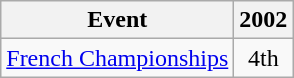<table class="wikitable" style="text-align:center">
<tr>
<th>Event</th>
<th>2002</th>
</tr>
<tr>
<td align=left><a href='#'>French Championships</a></td>
<td>4th</td>
</tr>
</table>
